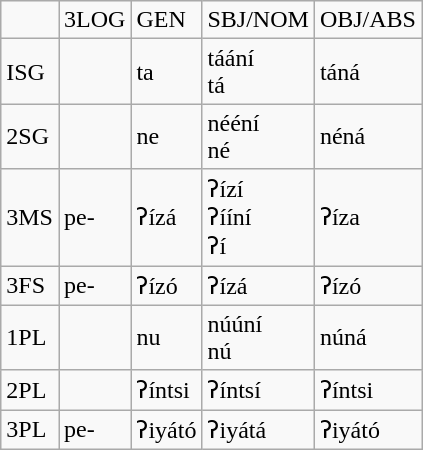<table class="wikitable">
<tr>
<td></td>
<td>3LOG</td>
<td>GEN</td>
<td>SBJ/NOM</td>
<td>OBJ/ABS</td>
</tr>
<tr>
<td>ISG</td>
<td></td>
<td>ta</td>
<td>táání<br>tá</td>
<td>táná</td>
</tr>
<tr>
<td>2SG</td>
<td></td>
<td>ne</td>
<td>nééní<br>né</td>
<td>néná</td>
</tr>
<tr>
<td>3MS</td>
<td>pe-</td>
<td>ʔízá</td>
<td>ʔízí<br>ʔííní<br>ʔí</td>
<td>ʔíza</td>
</tr>
<tr>
<td>3FS</td>
<td>pe-</td>
<td>ʔízó</td>
<td>ʔízá</td>
<td>ʔízó</td>
</tr>
<tr>
<td>1PL</td>
<td></td>
<td>nu</td>
<td>núúní<br>nú</td>
<td>núná</td>
</tr>
<tr>
<td>2PL</td>
<td></td>
<td>ʔíntsi</td>
<td>ʔíntsí</td>
<td>ʔíntsi</td>
</tr>
<tr>
<td>3PL</td>
<td>pe-</td>
<td>ʔiyátó</td>
<td>ʔiyátá</td>
<td>ʔiyátó</td>
</tr>
</table>
